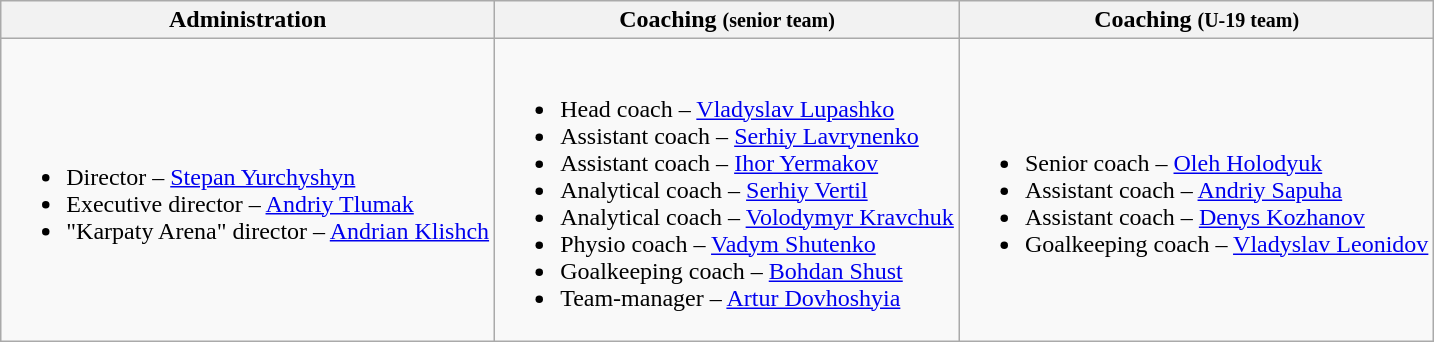<table class="wikitable">
<tr>
<th>Administration</th>
<th>Coaching <small>(senior team)</small></th>
<th>Coaching <small>(U-19 team)</small></th>
</tr>
<tr>
<td><br><ul><li>Director – <a href='#'>Stepan Yurchyshyn</a></li><li>Executive director – <a href='#'>Andriy Tlumak</a></li><li>"Karpaty Arena" director – <a href='#'>Andrian Klishch</a></li></ul></td>
<td><br><ul><li>Head coach – <a href='#'>Vladyslav Lupashko</a></li><li>Assistant coach – <a href='#'>Serhiy Lavrynenko</a></li><li>Assistant coach – <a href='#'>Ihor Yermakov</a></li><li>Analytical coach – <a href='#'>Serhiy Vertil</a></li><li>Analytical coach – <a href='#'>Volodymyr Kravchuk</a></li><li>Physio coach – <a href='#'>Vadym Shutenko</a></li><li>Goalkeeping coach – <a href='#'>Bohdan Shust</a></li><li>Team-manager – <a href='#'>Artur Dovhoshyia</a></li></ul></td>
<td><br><ul><li>Senior coach – <a href='#'>Oleh Holodyuk</a></li><li>Assistant coach – <a href='#'>Andriy Sapuha</a></li><li>Assistant coach – <a href='#'>Denys Kozhanov</a></li><li>Goalkeeping coach – <a href='#'>Vladyslav Leonidov</a></li></ul></td>
</tr>
</table>
